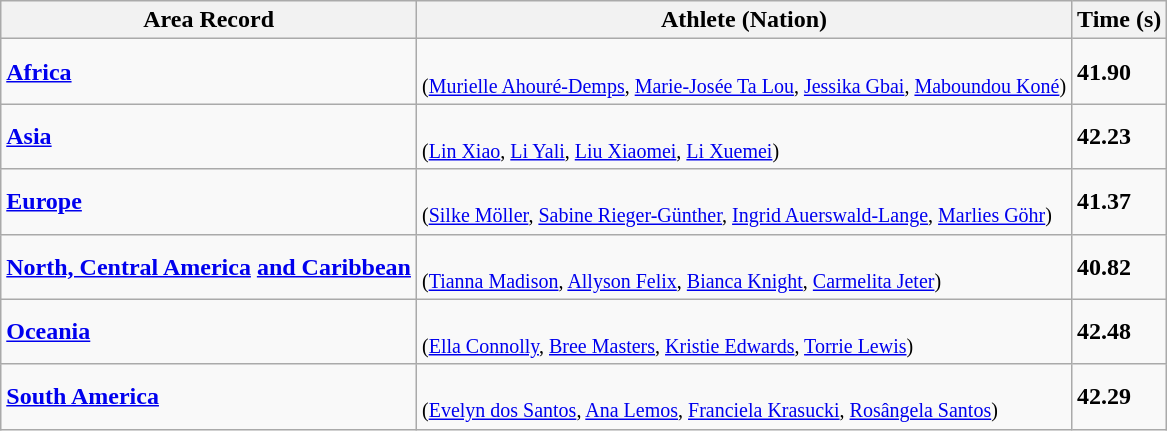<table class="wikitable">
<tr>
<th>Area Record</th>
<th>Athlete (Nation)</th>
<th>Time (s)</th>
</tr>
<tr>
<td><strong><a href='#'>Africa</a> </strong></td>
<td><br><small>(<a href='#'>Murielle Ahouré-Demps</a>, <a href='#'>Marie-Josée Ta Lou</a>, <a href='#'>Jessika Gbai</a>, <a href='#'>Maboundou Koné</a>)</small></td>
<td><strong>41.90</strong></td>
</tr>
<tr>
<td><strong><a href='#'>Asia</a> </strong></td>
<td><br><small>(<a href='#'>Lin Xiao</a>, <a href='#'>Li Yali</a>, <a href='#'>Liu Xiaomei</a>, <a href='#'>Li Xuemei</a>)</small></td>
<td><strong>42.23</strong></td>
</tr>
<tr>
<td><strong><a href='#'>Europe</a> </strong></td>
<td><br><small>(<a href='#'>Silke Möller</a>, <a href='#'>Sabine Rieger-Günther</a>, <a href='#'>Ingrid Auerswald-Lange</a>, <a href='#'>Marlies Göhr</a>)</small></td>
<td><strong>41.37</strong></td>
</tr>
<tr>
<td><strong><a href='#'>North, Central America</a></strong> <strong><a href='#'>and Caribbean</a> </strong></td>
<td><br><small>(<a href='#'>Tianna Madison</a>, <a href='#'>Allyson Felix</a>, <a href='#'>Bianca Knight</a>, <a href='#'>Carmelita Jeter</a>)</small></td>
<td><strong>40.82 </strong></td>
</tr>
<tr>
<td><strong><a href='#'>Oceania</a> </strong></td>
<td><br><small>(<a href='#'>Ella Connolly</a>, <a href='#'>Bree Masters</a>, <a href='#'>Kristie Edwards</a>, <a href='#'>Torrie Lewis</a>)</small></td>
<td><strong>42.48</strong></td>
</tr>
<tr>
<td><strong><a href='#'>South America</a> </strong></td>
<td><br><small>(<a href='#'>Evelyn dos Santos</a>, <a href='#'>Ana Lemos</a>, <a href='#'>Franciela Krasucki</a>, <a href='#'>Rosângela Santos</a>)</small></td>
<td><strong>42.29</strong></td>
</tr>
</table>
